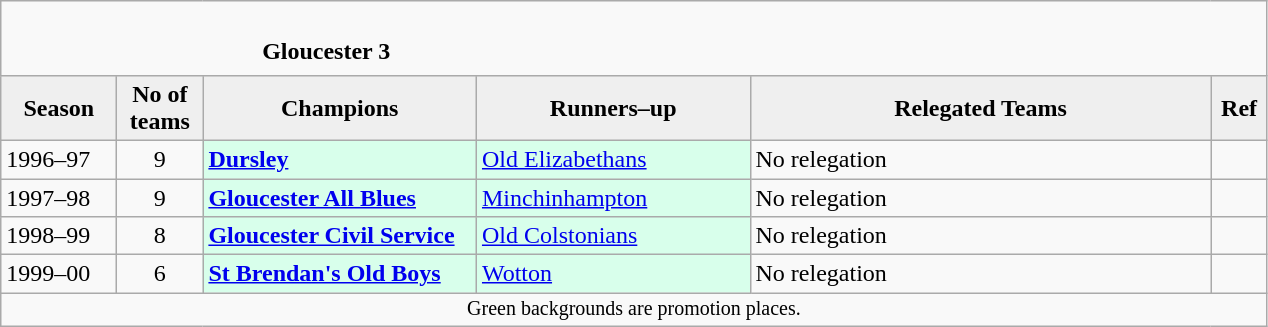<table class="wikitable" style="text-align: left;">
<tr>
<td colspan="11" cellpadding="0" cellspacing="0"><br><table border="0" style="width:100%;" cellpadding="0" cellspacing="0">
<tr>
<td style="width:20%; border:0;"></td>
<td style="border:0;"><strong>Gloucester 3</strong></td>
<td style="width:20%; border:0;"></td>
</tr>
</table>
</td>
</tr>
<tr>
<th style="background:#efefef; width:70px;">Season</th>
<th style="background:#efefef; width:50px;">No of teams</th>
<th style="background:#efefef; width:175px;">Champions</th>
<th style="background:#efefef; width:175px;">Runners–up</th>
<th style="background:#efefef; width:300px;">Relegated Teams</th>
<th style="background:#efefef; width:30px;">Ref</th>
</tr>
<tr align=left>
<td>1996–97</td>
<td style="text-align: center;">9</td>
<td style="background:#d8ffeb;"><strong><a href='#'>Dursley</a></strong></td>
<td style="background:#d8ffeb;"><a href='#'>Old Elizabethans</a></td>
<td>No relegation</td>
<td></td>
</tr>
<tr>
<td>1997–98</td>
<td style="text-align: center;">9</td>
<td style="background:#d8ffeb;"><strong><a href='#'>Gloucester All Blues</a></strong></td>
<td style="background:#d8ffeb;"><a href='#'>Minchinhampton</a></td>
<td>No relegation</td>
<td></td>
</tr>
<tr>
<td>1998–99</td>
<td style="text-align: center;">8</td>
<td style="background:#d8ffeb;"><strong><a href='#'>Gloucester Civil Service</a></strong></td>
<td style="background:#d8ffeb;"><a href='#'>Old Colstonians</a></td>
<td>No relegation</td>
<td></td>
</tr>
<tr>
<td>1999–00</td>
<td style="text-align: center;">6</td>
<td style="background:#d8ffeb;"><strong><a href='#'>St Brendan's Old Boys</a></strong></td>
<td style="background:#d8ffeb;"><a href='#'>Wotton</a></td>
<td>No relegation</td>
<td></td>
</tr>
<tr>
<td colspan="15"  style="border:0; font-size:smaller; text-align:center;">Green backgrounds are promotion places.</td>
</tr>
</table>
